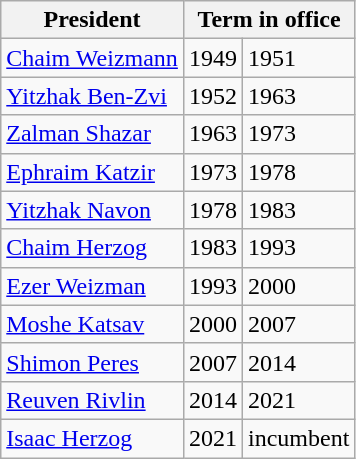<table class="wikitable">
<tr>
<th>President</th>
<th colspan="2">Term in office</th>
</tr>
<tr ->
<td><a href='#'>Chaim Weizmann</a></td>
<td>1949</td>
<td>1951</td>
</tr>
<tr>
<td><a href='#'>Yitzhak Ben-Zvi</a></td>
<td>1952</td>
<td>1963</td>
</tr>
<tr>
<td><a href='#'>Zalman Shazar</a></td>
<td>1963</td>
<td>1973</td>
</tr>
<tr>
<td><a href='#'>Ephraim Katzir</a></td>
<td>1973</td>
<td>1978</td>
</tr>
<tr>
<td><a href='#'>Yitzhak Navon</a></td>
<td>1978</td>
<td>1983</td>
</tr>
<tr>
<td><a href='#'>Chaim Herzog</a></td>
<td>1983</td>
<td>1993</td>
</tr>
<tr>
<td><a href='#'>Ezer Weizman</a></td>
<td>1993</td>
<td>2000</td>
</tr>
<tr>
<td><a href='#'>Moshe Katsav</a></td>
<td>2000</td>
<td>2007</td>
</tr>
<tr>
<td><a href='#'>Shimon Peres</a></td>
<td>2007</td>
<td>2014</td>
</tr>
<tr>
<td><a href='#'>Reuven Rivlin</a></td>
<td>2014</td>
<td>2021</td>
</tr>
<tr>
<td><a href='#'>Isaac Herzog</a></td>
<td>2021</td>
<td>incumbent</td>
</tr>
</table>
